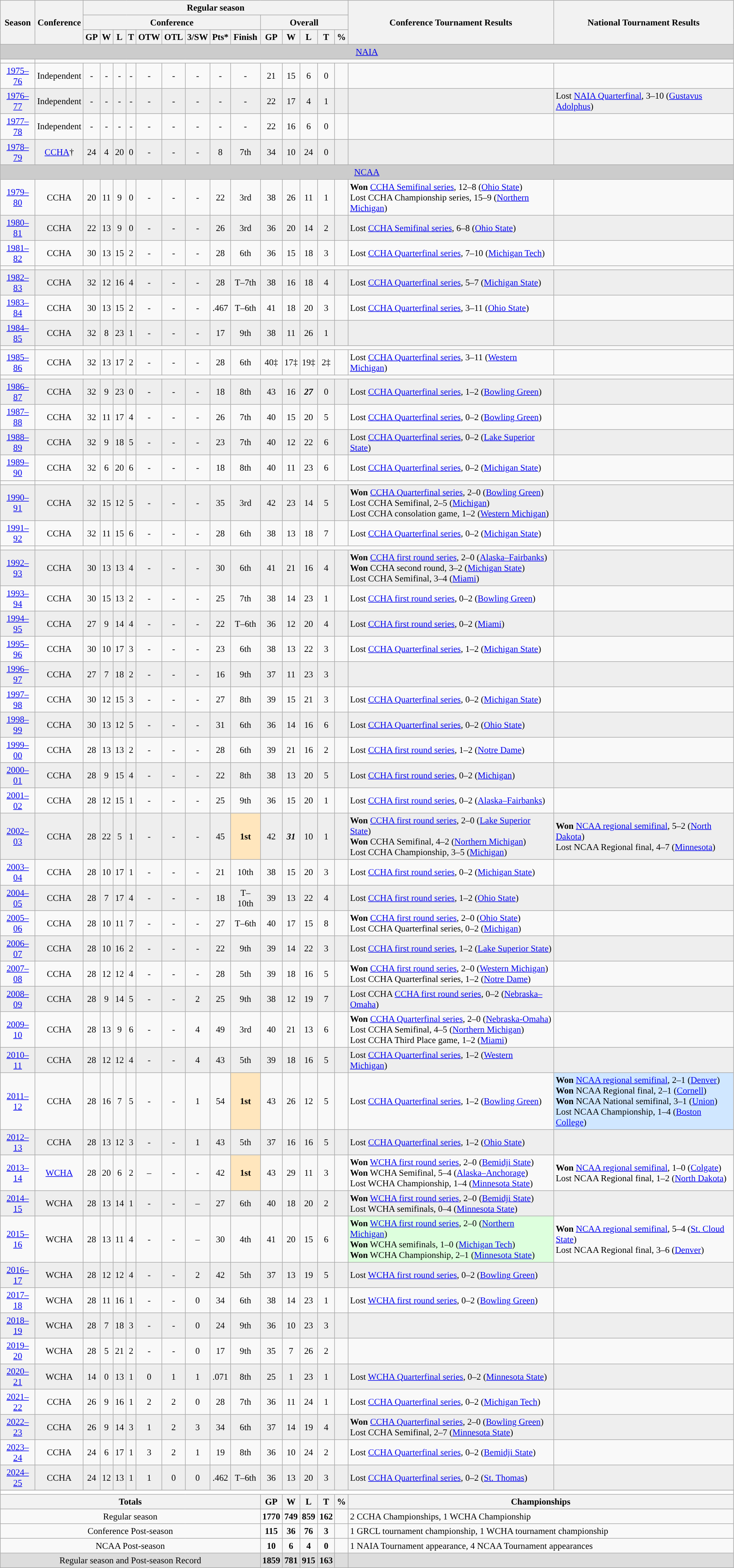<table class="wikitable" style="text-align: center; font-size: 95%">
<tr>
<th rowspan="3">Season</th>
<th rowspan="3">Conference</th>
<th colspan="14">Regular season</th>
<th rowspan="3">Conference Tournament Results</th>
<th rowspan="3">National Tournament Results</th>
</tr>
<tr>
<th colspan="9">Conference</th>
<th colspan="5">Overall</th>
</tr>
<tr>
<th>GP</th>
<th>W</th>
<th>L</th>
<th>T</th>
<th>OTW</th>
<th>OTL</th>
<th>3/SW</th>
<th>Pts*</th>
<th>Finish</th>
<th>GP</th>
<th>W</th>
<th>L</th>
<th>T</th>
<th>%</th>
</tr>
<tr>
<td style="background:#cccccc;" colspan="18"><a href='#'>NAIA</a></td>
</tr>
<tr>
<td><a href='#'></a> </td>
</tr>
<tr>
<td><a href='#'>1975–76</a></td>
<td>Independent</td>
<td>-</td>
<td>-</td>
<td>-</td>
<td>-</td>
<td>-</td>
<td>-</td>
<td>-</td>
<td>-</td>
<td>-</td>
<td>21</td>
<td>15</td>
<td>6</td>
<td>0</td>
<td></td>
<td align="left"></td>
<td align="left"></td>
</tr>
<tr bgcolor=eeeeee>
<td><a href='#'>1976–77</a></td>
<td>Independent</td>
<td>-</td>
<td>-</td>
<td>-</td>
<td>-</td>
<td>-</td>
<td>-</td>
<td>-</td>
<td>-</td>
<td>-</td>
<td>22</td>
<td>17</td>
<td>4</td>
<td>1</td>
<td></td>
<td align="left"></td>
<td align="left">Lost <a href='#'>NAIA Quarterfinal</a>, 3–10 (<a href='#'>Gustavus Adolphus</a>)</td>
</tr>
<tr>
<td><a href='#'>1977–78</a></td>
<td>Independent</td>
<td>-</td>
<td>-</td>
<td>-</td>
<td>-</td>
<td>-</td>
<td>-</td>
<td>-</td>
<td>-</td>
<td>-</td>
<td>22</td>
<td>16</td>
<td>6</td>
<td>0</td>
<td></td>
<td align="left"></td>
<td align="left"></td>
</tr>
<tr bgcolor=eeeeee>
<td><a href='#'>1978–79</a></td>
<td><a href='#'>CCHA</a>†</td>
<td>24</td>
<td>4</td>
<td>20</td>
<td>0</td>
<td>-</td>
<td>-</td>
<td>-</td>
<td>8</td>
<td>7th</td>
<td>34</td>
<td>10</td>
<td>24</td>
<td>0</td>
<td></td>
<td align="left"></td>
<td align="left"></td>
</tr>
<tr>
<td style="background:#cccccc;" colspan="18"><a href='#'>NCAA</a></td>
</tr>
<tr>
<td><a href='#'>1979–80</a></td>
<td>CCHA</td>
<td>20</td>
<td>11</td>
<td>9</td>
<td>0</td>
<td>-</td>
<td>-</td>
<td>-</td>
<td>22</td>
<td>3rd</td>
<td>38</td>
<td>26</td>
<td>11</td>
<td>1</td>
<td></td>
<td align="left"><strong>Won</strong> <a href='#'>CCHA Semifinal series</a>, 12–8 (<a href='#'>Ohio State</a>)<br>Lost CCHA Championship series, 15–9 (<a href='#'>Northern Michigan</a>)</td>
<td align="left"></td>
</tr>
<tr bgcolor=eeeeee>
<td><a href='#'>1980–81</a></td>
<td>CCHA</td>
<td>22</td>
<td>13</td>
<td>9</td>
<td>0</td>
<td>-</td>
<td>-</td>
<td>-</td>
<td>26</td>
<td>3rd</td>
<td>36</td>
<td>20</td>
<td>14</td>
<td>2</td>
<td></td>
<td align="left">Lost <a href='#'>CCHA Semifinal series</a>, 6–8 (<a href='#'>Ohio State</a>)</td>
<td align="left"></td>
</tr>
<tr>
<td><a href='#'>1981–82</a></td>
<td>CCHA</td>
<td>30</td>
<td>13</td>
<td>15</td>
<td>2</td>
<td>-</td>
<td>-</td>
<td>-</td>
<td>28</td>
<td>6th</td>
<td>36</td>
<td>15</td>
<td>18</td>
<td>3</td>
<td></td>
<td align="left">Lost <a href='#'>CCHA Quarterfinal series</a>, 7–10 (<a href='#'>Michigan Tech</a>)</td>
<td align="left"></td>
</tr>
<tr>
<td><a href='#'></a> </td>
</tr>
<tr bgcolor=eeeeee>
<td><a href='#'>1982–83</a></td>
<td>CCHA</td>
<td>32</td>
<td>12</td>
<td>16</td>
<td>4</td>
<td>-</td>
<td>-</td>
<td>-</td>
<td>28</td>
<td>T–7th</td>
<td>38</td>
<td>16</td>
<td>18</td>
<td>4</td>
<td></td>
<td align="left">Lost <a href='#'>CCHA Quarterfinal series</a>, 5–7 (<a href='#'>Michigan State</a>)</td>
<td align="left"></td>
</tr>
<tr>
<td><a href='#'>1983–84</a></td>
<td>CCHA</td>
<td>30</td>
<td>13</td>
<td>15</td>
<td>2</td>
<td>-</td>
<td>-</td>
<td>-</td>
<td>.467</td>
<td>T–6th</td>
<td>41</td>
<td>18</td>
<td>20</td>
<td>3</td>
<td></td>
<td align="left">Lost <a href='#'>CCHA Quarterfinal series</a>, 3–11 (<a href='#'>Ohio State</a>)</td>
<td align="left"></td>
</tr>
<tr bgcolor=eeeeee>
<td><a href='#'>1984–85</a></td>
<td>CCHA</td>
<td>32</td>
<td>8</td>
<td>23</td>
<td>1</td>
<td>-</td>
<td>-</td>
<td>-</td>
<td>17</td>
<td>9th</td>
<td>38</td>
<td>11</td>
<td>26</td>
<td>1</td>
<td></td>
<td align="left"></td>
<td align="left"></td>
</tr>
<tr>
<td><a href='#'></a> </td>
</tr>
<tr>
<td><a href='#'>1985–86</a></td>
<td>CCHA</td>
<td>32</td>
<td>13</td>
<td>17</td>
<td>2</td>
<td>-</td>
<td>-</td>
<td>-</td>
<td>28</td>
<td>6th</td>
<td>40‡</td>
<td>17‡</td>
<td>19‡</td>
<td>2‡</td>
<td></td>
<td align="left">Lost <a href='#'>CCHA Quarterfinal series</a>, 3–11 (<a href='#'>Western Michigan</a>)</td>
<td align="left"></td>
</tr>
<tr>
<td><a href='#'></a> </td>
</tr>
<tr bgcolor=eeeeee>
<td><a href='#'>1986–87</a></td>
<td>CCHA</td>
<td>32</td>
<td>9</td>
<td>23</td>
<td>0</td>
<td>-</td>
<td>-</td>
<td>-</td>
<td>18</td>
<td>8th</td>
<td>43</td>
<td>16</td>
<td><strong><em>27</em></strong></td>
<td>0</td>
<td></td>
<td align="left">Lost <a href='#'>CCHA Quarterfinal series</a>, 1–2 (<a href='#'>Bowling Green</a>)</td>
<td align="left"></td>
</tr>
<tr>
<td><a href='#'>1987–88</a></td>
<td>CCHA</td>
<td>32</td>
<td>11</td>
<td>17</td>
<td>4</td>
<td>-</td>
<td>-</td>
<td>-</td>
<td>26</td>
<td>7th</td>
<td>40</td>
<td>15</td>
<td>20</td>
<td>5</td>
<td></td>
<td align="left">Lost <a href='#'>CCHA Quarterfinal series</a>, 0–2 (<a href='#'>Bowling Green</a>)</td>
<td align="left"></td>
</tr>
<tr bgcolor=eeeeee>
<td><a href='#'>1988–89</a></td>
<td>CCHA</td>
<td>32</td>
<td>9</td>
<td>18</td>
<td>5</td>
<td>-</td>
<td>-</td>
<td>-</td>
<td>23</td>
<td>7th</td>
<td>40</td>
<td>12</td>
<td>22</td>
<td>6</td>
<td></td>
<td align="left">Lost <a href='#'>CCHA Quarterfinal series</a>, 0–2 (<a href='#'>Lake Superior State</a>)</td>
<td align="left"></td>
</tr>
<tr>
<td><a href='#'>1989–90</a></td>
<td>CCHA</td>
<td>32</td>
<td>6</td>
<td>20</td>
<td>6</td>
<td>-</td>
<td>-</td>
<td>-</td>
<td>18</td>
<td>8th</td>
<td>40</td>
<td>11</td>
<td>23</td>
<td>6</td>
<td></td>
<td align="left">Lost <a href='#'>CCHA Quarterfinal series</a>, 0–2 (<a href='#'>Michigan State</a>)</td>
<td align="left"></td>
</tr>
<tr>
<td><a href='#'></a> </td>
</tr>
<tr bgcolor=eeeeee>
<td><a href='#'>1990–91</a></td>
<td>CCHA</td>
<td>32</td>
<td>15</td>
<td>12</td>
<td>5</td>
<td>-</td>
<td>-</td>
<td>-</td>
<td>35</td>
<td>3rd</td>
<td>42</td>
<td>23</td>
<td>14</td>
<td>5</td>
<td></td>
<td align="left"><strong>Won</strong> <a href='#'>CCHA Quarterfinal series</a>, 2–0 (<a href='#'>Bowling Green</a>)<br>Lost CCHA Semifinal, 2–5 (<a href='#'>Michigan</a>)<br>Lost CCHA consolation game, 1–2 (<a href='#'>Western Michigan</a>)</td>
<td align="left"></td>
</tr>
<tr>
<td><a href='#'>1991–92</a></td>
<td>CCHA</td>
<td>32</td>
<td>11</td>
<td>15</td>
<td>6</td>
<td>-</td>
<td>-</td>
<td>-</td>
<td>28</td>
<td>6th</td>
<td>38</td>
<td>13</td>
<td>18</td>
<td>7</td>
<td></td>
<td align="left">Lost <a href='#'>CCHA Quarterfinal series</a>, 0–2 (<a href='#'>Michigan State</a>)</td>
<td align="left"></td>
</tr>
<tr>
<td><a href='#'></a> </td>
</tr>
<tr bgcolor=eeeeee>
<td><a href='#'>1992–93</a></td>
<td>CCHA</td>
<td>30</td>
<td>13</td>
<td>13</td>
<td>4</td>
<td>-</td>
<td>-</td>
<td>-</td>
<td>30</td>
<td>6th</td>
<td>41</td>
<td>21</td>
<td>16</td>
<td>4</td>
<td></td>
<td align="left"><strong>Won</strong> <a href='#'>CCHA first round series</a>, 2–0 (<a href='#'>Alaska–Fairbanks</a>)<br><strong>Won</strong> CCHA second round, 3–2 (<a href='#'>Michigan State</a>)<br>Lost CCHA Semifinal, 3–4 (<a href='#'>Miami</a>)</td>
<td align="left"></td>
</tr>
<tr>
<td><a href='#'>1993–94</a></td>
<td>CCHA</td>
<td>30</td>
<td>15</td>
<td>13</td>
<td>2</td>
<td>-</td>
<td>-</td>
<td>-</td>
<td>25</td>
<td>7th</td>
<td>38</td>
<td>14</td>
<td>23</td>
<td>1</td>
<td></td>
<td align="left">Lost <a href='#'>CCHA first round series</a>, 0–2 (<a href='#'>Bowling Green</a>)</td>
<td align="left"></td>
</tr>
<tr bgcolor=eeeeee>
<td><a href='#'>1994–95</a></td>
<td>CCHA</td>
<td>27</td>
<td>9</td>
<td>14</td>
<td>4</td>
<td>-</td>
<td>-</td>
<td>-</td>
<td>22</td>
<td>T–6th</td>
<td>36</td>
<td>12</td>
<td>20</td>
<td>4</td>
<td></td>
<td align="left">Lost <a href='#'>CCHA first round series</a>, 0–2 (<a href='#'>Miami</a>)</td>
<td align="left"></td>
</tr>
<tr>
<td><a href='#'>1995–96</a></td>
<td>CCHA</td>
<td>30</td>
<td>10</td>
<td>17</td>
<td>3</td>
<td>-</td>
<td>-</td>
<td>-</td>
<td>23</td>
<td>6th</td>
<td>38</td>
<td>13</td>
<td>22</td>
<td>3</td>
<td></td>
<td align="left">Lost <a href='#'>CCHA Quarterfinal series</a>, 1–2 (<a href='#'>Michigan State</a>)</td>
<td align="left"></td>
</tr>
<tr bgcolor=eeeeee>
<td><a href='#'>1996–97</a></td>
<td>CCHA</td>
<td>27</td>
<td>7</td>
<td>18</td>
<td>2</td>
<td>-</td>
<td>-</td>
<td>-</td>
<td>16</td>
<td>9th</td>
<td>37</td>
<td>11</td>
<td>23</td>
<td>3</td>
<td></td>
<td align="left"></td>
<td align="left"></td>
</tr>
<tr>
<td><a href='#'>1997–98</a></td>
<td>CCHA</td>
<td>30</td>
<td>12</td>
<td>15</td>
<td>3</td>
<td>-</td>
<td>-</td>
<td>-</td>
<td>27</td>
<td>8th</td>
<td>39</td>
<td>15</td>
<td>21</td>
<td>3</td>
<td></td>
<td align="left">Lost <a href='#'>CCHA Quarterfinal series</a>, 0–2 (<a href='#'>Michigan State</a>)</td>
<td align="left"></td>
</tr>
<tr bgcolor=eeeeee>
<td><a href='#'>1998–99</a></td>
<td>CCHA</td>
<td>30</td>
<td>13</td>
<td>12</td>
<td>5</td>
<td>-</td>
<td>-</td>
<td>-</td>
<td>31</td>
<td>6th</td>
<td>36</td>
<td>14</td>
<td>16</td>
<td>6</td>
<td></td>
<td align="left">Lost <a href='#'>CCHA Quarterfinal series</a>, 0–2 (<a href='#'>Ohio State</a>)</td>
<td align="left"></td>
</tr>
<tr>
<td><a href='#'>1999–00</a></td>
<td>CCHA</td>
<td>28</td>
<td>13</td>
<td>13</td>
<td>2</td>
<td>-</td>
<td>-</td>
<td>-</td>
<td>28</td>
<td>6th</td>
<td>39</td>
<td>21</td>
<td>16</td>
<td>2</td>
<td></td>
<td align="left">Lost <a href='#'>CCHA first round series</a>, 1–2 (<a href='#'>Notre Dame</a>)</td>
<td align="left"></td>
</tr>
<tr bgcolor=eeeeee>
<td><a href='#'>2000–01</a></td>
<td>CCHA</td>
<td>28</td>
<td>9</td>
<td>15</td>
<td>4</td>
<td>-</td>
<td>-</td>
<td>-</td>
<td>22</td>
<td>8th</td>
<td>38</td>
<td>13</td>
<td>20</td>
<td>5</td>
<td></td>
<td align="left">Lost <a href='#'>CCHA first round series</a>, 0–2 (<a href='#'>Michigan</a>)</td>
<td align="left"></td>
</tr>
<tr>
<td><a href='#'>2001–02</a></td>
<td>CCHA</td>
<td>28</td>
<td>12</td>
<td>15</td>
<td>1</td>
<td>-</td>
<td>-</td>
<td>-</td>
<td>25</td>
<td>9th</td>
<td>36</td>
<td>15</td>
<td>20</td>
<td>1</td>
<td></td>
<td align="left">Lost <a href='#'>CCHA first round series</a>, 0–2 (<a href='#'>Alaska–Fairbanks</a>)</td>
<td align="left"></td>
</tr>
<tr bgcolor=eeeeee>
<td><a href='#'>2002–03</a></td>
<td>CCHA</td>
<td>28</td>
<td>22</td>
<td>5</td>
<td>1</td>
<td>-</td>
<td>-</td>
<td>-</td>
<td>45</td>
<td style="background: #FFE6BD;"><strong>1st</strong></td>
<td>42</td>
<td><strong><em>31</em></strong></td>
<td>10</td>
<td>1</td>
<td><strong><em></em></strong></td>
<td align="left"><strong>Won</strong> <a href='#'>CCHA first round series</a>, 2–0 (<a href='#'>Lake Superior State</a>)<br><strong>Won</strong> CCHA Semifinal, 4–2 (<a href='#'>Northern Michigan</a>)<br>Lost CCHA Championship, 3–5 (<a href='#'>Michigan</a>)</td>
<td align="left"><strong>Won</strong> <a href='#'>NCAA regional semifinal</a>, 5–2 (<a href='#'>North Dakota</a>)<br>Lost NCAA Regional final, 4–7 (<a href='#'>Minnesota</a>)</td>
</tr>
<tr>
<td><a href='#'>2003–04</a></td>
<td>CCHA</td>
<td>28</td>
<td>10</td>
<td>17</td>
<td>1</td>
<td>-</td>
<td>-</td>
<td>-</td>
<td>21</td>
<td>10th</td>
<td>38</td>
<td>15</td>
<td>20</td>
<td>3</td>
<td></td>
<td align="left">Lost <a href='#'>CCHA first round series</a>, 0–2 (<a href='#'>Michigan State</a>)</td>
<td align="left"></td>
</tr>
<tr bgcolor=eeeeee>
<td><a href='#'>2004–05</a></td>
<td>CCHA</td>
<td>28</td>
<td>7</td>
<td>17</td>
<td>4</td>
<td>-</td>
<td>-</td>
<td>-</td>
<td>18</td>
<td>T–10th</td>
<td>39</td>
<td>13</td>
<td>22</td>
<td>4</td>
<td></td>
<td align="left">Lost <a href='#'>CCHA first round series</a>, 1–2 (<a href='#'>Ohio State</a>)</td>
<td align="left"></td>
</tr>
<tr>
<td><a href='#'>2005–06</a></td>
<td>CCHA</td>
<td>28</td>
<td>10</td>
<td>11</td>
<td>7</td>
<td>-</td>
<td>-</td>
<td>-</td>
<td>27</td>
<td>T–6th</td>
<td>40</td>
<td>17</td>
<td>15</td>
<td>8</td>
<td></td>
<td align="left"><strong>Won</strong> <a href='#'>CCHA first round series</a>, 2–0 (<a href='#'>Ohio State</a>)<br>Lost CCHA Quarterfinal series, 0–2 (<a href='#'>Michigan</a>)</td>
<td align="left"></td>
</tr>
<tr bgcolor=eeeeee>
<td><a href='#'>2006–07</a></td>
<td>CCHA</td>
<td>28</td>
<td>10</td>
<td>16</td>
<td>2</td>
<td>-</td>
<td>-</td>
<td>-</td>
<td>22</td>
<td>9th</td>
<td>39</td>
<td>14</td>
<td>22</td>
<td>3</td>
<td></td>
<td align="left">Lost <a href='#'>CCHA first round series</a>, 1–2 (<a href='#'>Lake Superior State</a>)</td>
<td align="left"></td>
</tr>
<tr>
<td><a href='#'>2007–08</a></td>
<td>CCHA</td>
<td>28</td>
<td>12</td>
<td>12</td>
<td>4</td>
<td>-</td>
<td>-</td>
<td>-</td>
<td>28</td>
<td>5th</td>
<td>39</td>
<td>18</td>
<td>16</td>
<td>5</td>
<td></td>
<td align="left"><strong>Won</strong> <a href='#'>CCHA first round series</a>, 2–0 (<a href='#'>Western Michigan</a>)<br>Lost CCHA Quarterfinal series, 1–2 (<a href='#'>Notre Dame</a>)</td>
<td align="left"></td>
</tr>
<tr bgcolor=eeeeee>
<td><a href='#'>2008–09</a></td>
<td>CCHA</td>
<td>28</td>
<td>9</td>
<td>14</td>
<td>5</td>
<td>-</td>
<td>-</td>
<td>2</td>
<td>25</td>
<td>9th</td>
<td>38</td>
<td>12</td>
<td>19</td>
<td>7</td>
<td></td>
<td align="left">Lost CCHA <a href='#'>CCHA first round series</a>, 0–2 (<a href='#'>Nebraska–Omaha</a>)</td>
<td align="left"></td>
</tr>
<tr>
<td><a href='#'>2009–10</a></td>
<td>CCHA</td>
<td>28</td>
<td>13</td>
<td>9</td>
<td>6</td>
<td>-</td>
<td>-</td>
<td>4</td>
<td>49</td>
<td>3rd</td>
<td>40</td>
<td>21</td>
<td>13</td>
<td>6</td>
<td></td>
<td align="left"><strong>Won</strong> <a href='#'>CCHA Quarterfinal series</a>, 2–0 (<a href='#'>Nebraska-Omaha</a>)<br>Lost CCHA Semifinal, 4–5 (<a href='#'>Northern Michigan</a>)<br>Lost CCHA Third Place game, 1–2 (<a href='#'>Miami</a>)</td>
<td align="left"></td>
</tr>
<tr bgcolor=eeeeee>
<td><a href='#'>2010–11</a></td>
<td>CCHA</td>
<td>28</td>
<td>12</td>
<td>12</td>
<td>4</td>
<td>-</td>
<td>-</td>
<td>4</td>
<td>43</td>
<td>5th</td>
<td>39</td>
<td>18</td>
<td>16</td>
<td>5</td>
<td></td>
<td align="left">Lost <a href='#'>CCHA Quarterfinal series</a>, 1–2 (<a href='#'>Western Michigan</a>)</td>
<td align="left"></td>
</tr>
<tr>
<td><a href='#'>2011–12</a></td>
<td>CCHA</td>
<td>28</td>
<td>16</td>
<td>7</td>
<td>5</td>
<td>-</td>
<td>-</td>
<td>1</td>
<td>54</td>
<td style="background: #FFE6BD;"><strong>1st</strong></td>
<td>43</td>
<td>26</td>
<td>12</td>
<td>5</td>
<td></td>
<td align="left">Lost <a href='#'>CCHA Quarterfinal series</a>, 1–2 (<a href='#'>Bowling Green</a>)</td>
<td align="left" style="background: #D0E7FF;"><strong>Won</strong> <a href='#'>NCAA regional semifinal</a>, 2–1 (<a href='#'>Denver</a>)<br><strong>Won</strong> NCAA Regional final, 2–1 (<a href='#'>Cornell</a>)<br><strong>Won</strong> NCAA National semifinal, 3–1 (<a href='#'>Union</a>)<br>Lost NCAA Championship, 1–4 (<a href='#'>Boston College</a>)</td>
</tr>
<tr bgcolor=eeeeee>
<td><a href='#'>2012–13</a></td>
<td>CCHA</td>
<td>28</td>
<td>13</td>
<td>12</td>
<td>3</td>
<td>-</td>
<td>-</td>
<td>1</td>
<td>43</td>
<td>5th</td>
<td>37</td>
<td>16</td>
<td>16</td>
<td>5</td>
<td></td>
<td align="left">Lost <a href='#'>CCHA Quarterfinal series</a>, 1–2 (<a href='#'>Ohio State</a>)</td>
<td align="left"></td>
</tr>
<tr>
<td><a href='#'>2013–14</a></td>
<td><a href='#'>WCHA</a></td>
<td>28</td>
<td>20</td>
<td>6</td>
<td>2</td>
<td>–</td>
<td>-</td>
<td>-</td>
<td>42</td>
<td style="background: #FFE6BD;"><strong>1st</strong></td>
<td>43</td>
<td>29</td>
<td>11</td>
<td>3</td>
<td></td>
<td align="left"><strong>Won</strong> <a href='#'>WCHA first round series</a>, 2–0 (<a href='#'>Bemidji State</a>)<br><strong>Won</strong> WCHA Semifinal, 5–4 (<a href='#'>Alaska–Anchorage</a>)<br>Lost WCHA Championship, 1–4 (<a href='#'>Minnesota State</a>)</td>
<td align="left"><strong>Won</strong> <a href='#'>NCAA regional semifinal</a>, 1–0 (<a href='#'>Colgate</a>)<br>Lost NCAA Regional final, 1–2 (<a href='#'>North Dakota</a>)</td>
</tr>
<tr bgcolor=eeeeee>
<td><a href='#'>2014–15</a></td>
<td>WCHA</td>
<td>28</td>
<td>13</td>
<td>14</td>
<td>1</td>
<td>-</td>
<td>-</td>
<td>–</td>
<td>27</td>
<td>6th</td>
<td>40</td>
<td>18</td>
<td>20</td>
<td>2</td>
<td></td>
<td align="left"><strong>Won</strong> <a href='#'>WCHA first round series</a>, 2–0 (<a href='#'>Bemidji State</a>)<br>Lost WCHA semifinals, 0–4 (<a href='#'>Minnesota State</a>)</td>
<td align="left"></td>
</tr>
<tr>
<td><a href='#'>2015–16</a></td>
<td>WCHA</td>
<td>28</td>
<td>13</td>
<td>11</td>
<td>4</td>
<td>-</td>
<td>-</td>
<td>–</td>
<td>30</td>
<td>4th</td>
<td>41</td>
<td>20</td>
<td>15</td>
<td>6</td>
<td></td>
<td align="left" style="background: #ddffdd;"><strong>Won</strong> <a href='#'>WCHA first round series</a>, 2–0 (<a href='#'>Northern Michigan</a>)<br><strong>Won</strong> WCHA semifinals, 1–0 (<a href='#'>Michigan Tech</a>)<br><strong>Won</strong> WCHA Championship, 2–1 (<a href='#'>Minnesota State</a>)</td>
<td align="left"><strong>Won</strong> <a href='#'>NCAA regional semifinal</a>, 5–4 (<a href='#'>St. Cloud State</a>)<br>Lost NCAA Regional final, 3–6 (<a href='#'>Denver</a>)</td>
</tr>
<tr bgcolor=eeeeee>
<td><a href='#'>2016–17</a></td>
<td>WCHA</td>
<td>28</td>
<td>12</td>
<td>12</td>
<td>4</td>
<td>-</td>
<td>-</td>
<td>2</td>
<td>42</td>
<td>5th</td>
<td>37</td>
<td>13</td>
<td>19</td>
<td>5</td>
<td></td>
<td align="left">Lost <a href='#'>WCHA first round series</a>, 0–2 (<a href='#'>Bowling Green</a>)</td>
<td align="left"></td>
</tr>
<tr>
<td><a href='#'>2017–18</a></td>
<td>WCHA</td>
<td>28</td>
<td>11</td>
<td>16</td>
<td>1</td>
<td>-</td>
<td>-</td>
<td>0</td>
<td>34</td>
<td>6th</td>
<td>38</td>
<td>14</td>
<td>23</td>
<td>1</td>
<td></td>
<td align="left">Lost <a href='#'>WCHA first round series</a>, 0–2 (<a href='#'>Bowling Green</a>)</td>
<td align="left"></td>
</tr>
<tr bgcolor=eeeeee>
<td><a href='#'>2018–19</a></td>
<td>WCHA</td>
<td>28</td>
<td>7</td>
<td>18</td>
<td>3</td>
<td>-</td>
<td>-</td>
<td>0</td>
<td>24</td>
<td>9th</td>
<td>36</td>
<td>10</td>
<td>23</td>
<td>3</td>
<td></td>
<td align="left"></td>
<td align="left"></td>
</tr>
<tr>
<td><a href='#'>2019–20</a></td>
<td>WCHA</td>
<td>28</td>
<td>5</td>
<td>21</td>
<td>2</td>
<td>-</td>
<td>-</td>
<td>0</td>
<td>17</td>
<td>9th</td>
<td>35</td>
<td>7</td>
<td>26</td>
<td>2</td>
<td></td>
<td align="left"></td>
<td align="left"></td>
</tr>
<tr bgcolor=eeeeee>
<td><a href='#'>2020–21</a></td>
<td>WCHA</td>
<td>14</td>
<td>0</td>
<td>13</td>
<td>1</td>
<td>0</td>
<td>1</td>
<td>1</td>
<td>.071</td>
<td>8th</td>
<td>25</td>
<td>1</td>
<td>23</td>
<td>1</td>
<td></td>
<td align="left">Lost <a href='#'>WCHA Quarterfinal series</a>, 0–2 (<a href='#'>Minnesota State</a>)</td>
<td align="left"></td>
</tr>
<tr>
<td><a href='#'>2021–22</a></td>
<td>CCHA</td>
<td>26</td>
<td>9</td>
<td>16</td>
<td>1</td>
<td>2</td>
<td>2</td>
<td>0</td>
<td>28</td>
<td>7th</td>
<td>36</td>
<td>11</td>
<td>24</td>
<td>1</td>
<td></td>
<td align="left">Lost <a href='#'>CCHA Quarterfinal series</a>, 0–2 (<a href='#'>Michigan Tech</a>)</td>
<td align="left"></td>
</tr>
<tr bgcolor=eeeeee>
<td><a href='#'>2022–23</a></td>
<td>CCHA</td>
<td>26</td>
<td>9</td>
<td>14</td>
<td>3</td>
<td>1</td>
<td>2</td>
<td>3</td>
<td>34</td>
<td>6th</td>
<td>37</td>
<td>14</td>
<td>19</td>
<td>4</td>
<td></td>
<td align="left"><strong>Won</strong> <a href='#'>CCHA Quarterfinal series</a>, 2–0 (<a href='#'>Bowling Green</a>)<br>Lost CCHA Semifinal, 2–7 (<a href='#'>Minnesota State</a>)</td>
<td align="left"></td>
</tr>
<tr>
<td><a href='#'>2023–24</a></td>
<td>CCHA</td>
<td>24</td>
<td>6</td>
<td>17</td>
<td>1</td>
<td>3</td>
<td>2</td>
<td>1</td>
<td>19</td>
<td>8th</td>
<td>36</td>
<td>10</td>
<td>24</td>
<td>2</td>
<td></td>
<td align="left">Lost <a href='#'>CCHA Quarterfinal series</a>, 0–2 (<a href='#'>Bemidji State</a>)</td>
<td align="left"></td>
</tr>
<tr bgcolor=eeeeee>
<td><a href='#'>2024–25</a></td>
<td>CCHA</td>
<td>24</td>
<td>12</td>
<td>13</td>
<td>1</td>
<td>1</td>
<td>0</td>
<td>0</td>
<td>.462</td>
<td>T–6th</td>
<td>36</td>
<td>13</td>
<td>20</td>
<td>3</td>
<td></td>
<td align="left">Lost <a href='#'>CCHA Quarterfinal series</a>, 0–2 (<a href='#'>St. Thomas</a>)</td>
<td align="left"></td>
</tr>
<tr>
</tr>
<tr ->
</tr>
<tr>
<td colspan="18" style="background:#fff;"></td>
</tr>
<tr>
<th colspan="11">Totals</th>
<th>GP</th>
<th>W</th>
<th>L</th>
<th>T</th>
<th>%</th>
<th colspan="2">Championships</th>
</tr>
<tr>
<td colspan="11">Regular season</td>
<td><strong>1770</strong></td>
<td><strong>749</strong></td>
<td><strong>859</strong></td>
<td><strong>162</strong></td>
<td><strong></strong></td>
<td colspan="2" align="left">2 CCHA Championships, 1 WCHA Championship</td>
</tr>
<tr>
<td colspan="11">Conference Post-season</td>
<td><strong>115</strong></td>
<td><strong>36</strong></td>
<td><strong>76</strong></td>
<td><strong>3</strong></td>
<td><strong></strong></td>
<td colspan="2" align="left">1 GRCL tournament championship, 1 WCHA tournament championship</td>
</tr>
<tr>
<td colspan="11">NCAA Post-season</td>
<td><strong>10</strong></td>
<td><strong>6</strong></td>
<td><strong>4</strong></td>
<td><strong>0</strong></td>
<td><strong></strong></td>
<td colspan="2" align="left">1 NAIA Tournament appearance, 4 NCAA Tournament appearances</td>
</tr>
<tr bgcolor=dddddd>
<td colspan="11">Regular season and Post-season Record</td>
<td><strong>1859</strong></td>
<td><strong>781</strong></td>
<td><strong>915</strong></td>
<td><strong>163</strong></td>
<td><strong></strong></td>
<td colspan="2" align="left"></td>
</tr>
</table>
